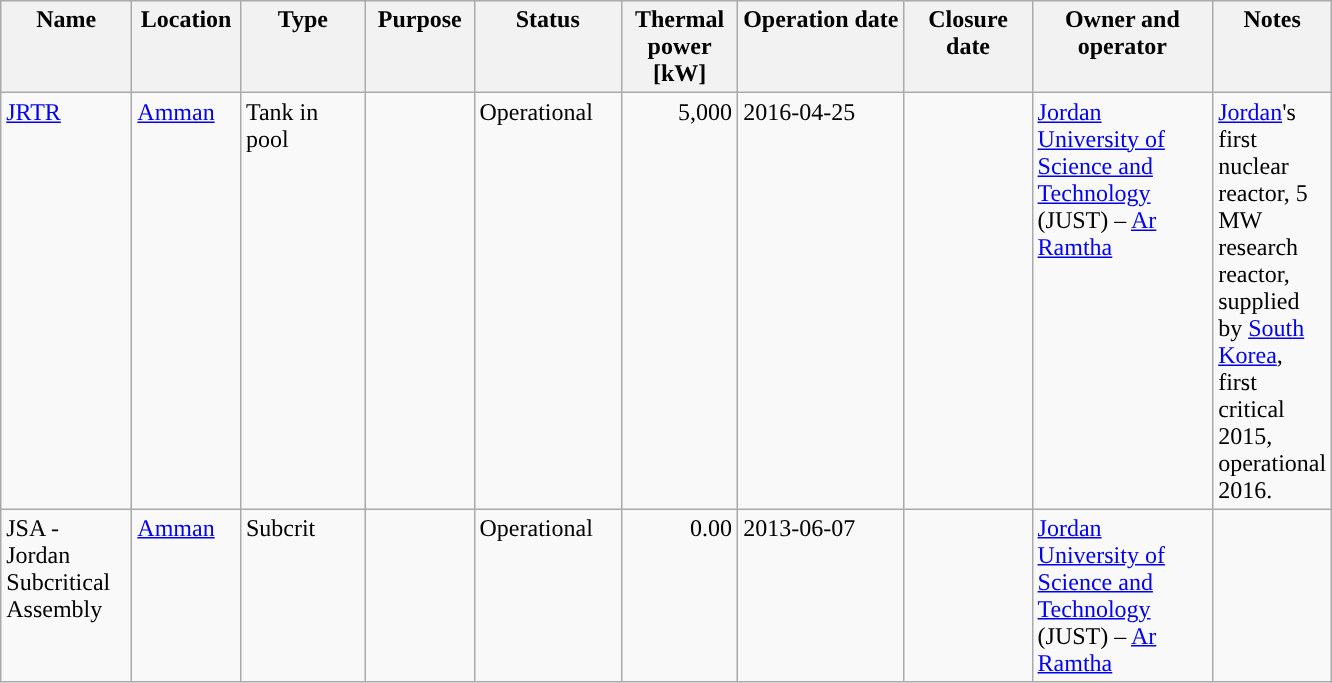<table class="wikitable" >
<tr valign="top">
<th width="80">Name</th>
<th width="65">Location</th>
<th width="76">Type</th>
<th width="65">Purpose</th>
<th width="91">Status</th>
<th width="70“">Thermal power [kW]</th>
<th width=„67“>Operation date</th>
<th width="78“">Closure date</th>
<th width="113“">Owner and operator</th>
<th width="65">Notes</th>
</tr>
<tr valign="top">
<td><a href='#'>JRTR</a></td>
<td><a href='#'>Amman</a></td>
<td>Tank in pool</td>
<td></td>
<td>Operational</td>
<td align="right">5,000</td>
<td>2016-04-25</td>
<td></td>
<td><a href='#'>Jordan University of Science and Technology</a> (JUST) – <a href='#'>Ar Ramtha</a></td>
<td><a href='#'>Jordan</a>'s first nuclear reactor, 5 MW research reactor, supplied by <a href='#'>South Korea</a>, first critical 2015, operational 2016.</td>
</tr>
<tr valign="top">
<td>JSA - Jordan Subcritical Assembly</td>
<td><a href='#'>Amman</a></td>
<td>Subcrit</td>
<td></td>
<td>Operational</td>
<td align="right">0.00</td>
<td>2013-06-07</td>
<td></td>
<td><a href='#'>Jordan University of Science and Technology</a> (JUST) – <a href='#'>Ar Ramtha</a></td>
<td> </td>
</tr>
</table>
